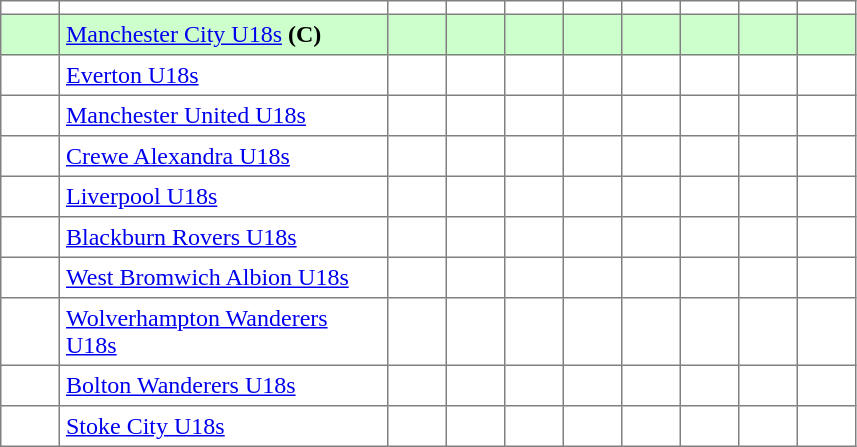<table class="toccolours" border="1" cellpadding="4" cellspacing="0" style="border-collapse: collapse; margin:0;">
<tr>
<th width=30></th>
<th width=210></th>
<th width=30></th>
<th width=30></th>
<th width=30></th>
<th width=30></th>
<th width=30></th>
<th width=30></th>
<th width=30></th>
<th width=30></th>
</tr>
<tr bgcolor=#ccffcc>
<td></td>
<td><a href='#'>Manchester City U18s</a> <strong>(C)</strong></td>
<td></td>
<td></td>
<td></td>
<td></td>
<td></td>
<td></td>
<td></td>
<td></td>
</tr>
<tr>
<td></td>
<td><a href='#'>Everton U18s</a></td>
<td></td>
<td></td>
<td></td>
<td></td>
<td></td>
<td></td>
<td></td>
<td></td>
</tr>
<tr>
<td></td>
<td><a href='#'>Manchester United U18s</a></td>
<td></td>
<td></td>
<td></td>
<td></td>
<td></td>
<td></td>
<td></td>
<td></td>
</tr>
<tr>
<td></td>
<td><a href='#'>Crewe Alexandra U18s</a></td>
<td></td>
<td></td>
<td></td>
<td></td>
<td></td>
<td></td>
<td></td>
<td></td>
</tr>
<tr>
<td></td>
<td><a href='#'>Liverpool U18s</a></td>
<td></td>
<td></td>
<td></td>
<td></td>
<td></td>
<td></td>
<td></td>
<td></td>
</tr>
<tr>
<td></td>
<td><a href='#'>Blackburn Rovers U18s</a></td>
<td></td>
<td></td>
<td></td>
<td></td>
<td></td>
<td></td>
<td></td>
<td></td>
</tr>
<tr>
<td></td>
<td><a href='#'>West Bromwich Albion U18s</a></td>
<td></td>
<td></td>
<td></td>
<td></td>
<td></td>
<td></td>
<td></td>
<td></td>
</tr>
<tr>
<td></td>
<td><a href='#'>Wolverhampton Wanderers U18s</a></td>
<td></td>
<td></td>
<td></td>
<td></td>
<td></td>
<td></td>
<td></td>
<td></td>
</tr>
<tr>
<td></td>
<td><a href='#'>Bolton Wanderers U18s</a></td>
<td></td>
<td></td>
<td></td>
<td></td>
<td></td>
<td></td>
<td></td>
<td></td>
</tr>
<tr>
<td></td>
<td><a href='#'>Stoke City U18s</a></td>
<td></td>
<td></td>
<td></td>
<td></td>
<td></td>
<td></td>
<td></td>
<td></td>
</tr>
</table>
